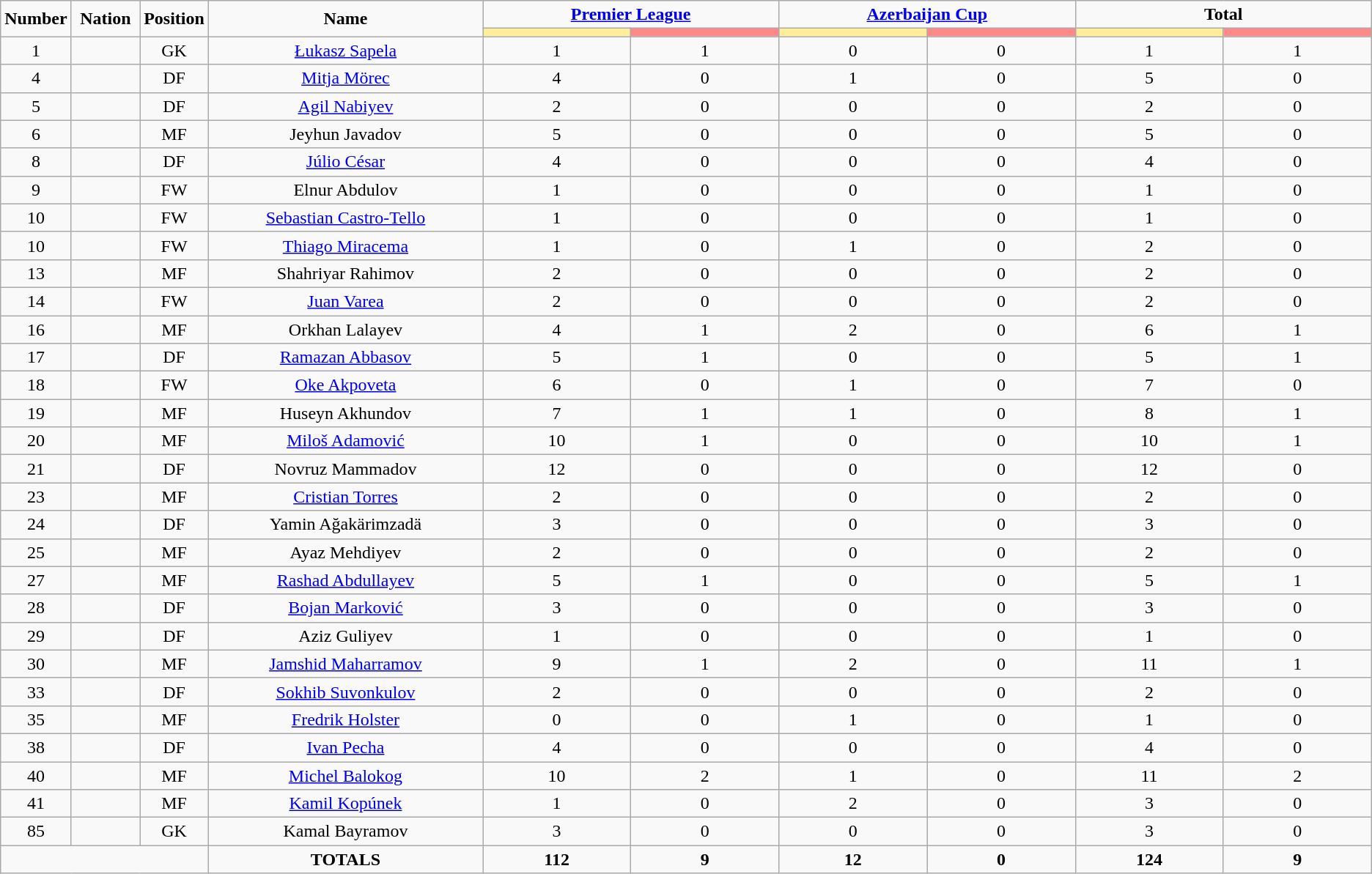<table class="wikitable" style="text-align:center;">
<tr>
<td rowspan="2"  style="width:5%; text-align:center;"><strong>Number</strong></td>
<td rowspan="2"  style="width:5%; text-align:center;"><strong>Nation</strong></td>
<td rowspan="2"  style="width:5%; text-align:center;"><strong>Position</strong></td>
<td rowspan="2"  style="width:20%; text-align:center;"><strong>Name</strong></td>
<td colspan="2" style="text-align:center;"><strong><a href='#'>Premier League</a></strong></td>
<td colspan="2" style="text-align:center;"><strong><a href='#'>Azerbaijan Cup</a></strong></td>
<td colspan="2" style="text-align:center;"><strong>Total</strong></td>
</tr>
<tr>
<th style="width:60px; background:#fe9;"></th>
<th style="width:60px; background:#ff8888;"></th>
<th style="width:60px; background:#fe9;"></th>
<th style="width:60px; background:#ff8888;"></th>
<th style="width:60px; background:#fe9;"></th>
<th style="width:60px; background:#ff8888;"></th>
</tr>
<tr>
<td>1</td>
<td></td>
<td>GK</td>
<td><a href='#'>Łukasz Sapela</a></td>
<td>1</td>
<td>1</td>
<td>0</td>
<td>0</td>
<td>1</td>
<td>1</td>
</tr>
<tr>
<td>4</td>
<td></td>
<td>DF</td>
<td><a href='#'>Mitja Mörec</a></td>
<td>4</td>
<td>0</td>
<td>1</td>
<td>0</td>
<td>5</td>
<td>0</td>
</tr>
<tr>
<td>5</td>
<td></td>
<td>DF</td>
<td><a href='#'>Agil Nabiyev</a></td>
<td>2</td>
<td>0</td>
<td>0</td>
<td>0</td>
<td>2</td>
<td>0</td>
</tr>
<tr>
<td>6</td>
<td></td>
<td>MF</td>
<td>Jeyhun Javadov</td>
<td>5</td>
<td>0</td>
<td>0</td>
<td>0</td>
<td>5</td>
<td>0</td>
</tr>
<tr>
<td>8</td>
<td></td>
<td>DF</td>
<td><a href='#'>Júlio César</a></td>
<td>4</td>
<td>0</td>
<td>0</td>
<td>0</td>
<td>4</td>
<td>0</td>
</tr>
<tr>
<td>9</td>
<td></td>
<td>FW</td>
<td>Elnur Abdulov</td>
<td>1</td>
<td>0</td>
<td>0</td>
<td>0</td>
<td>1</td>
<td>0</td>
</tr>
<tr>
<td>10</td>
<td></td>
<td>FW</td>
<td><a href='#'>Sebastian Castro-Tello</a></td>
<td>1</td>
<td>0</td>
<td>0</td>
<td>0</td>
<td>1</td>
<td>0</td>
</tr>
<tr>
<td>10</td>
<td></td>
<td>FW</td>
<td><a href='#'>Thiago Miracema</a></td>
<td>1</td>
<td>0</td>
<td>1</td>
<td>0</td>
<td>2</td>
<td>0</td>
</tr>
<tr>
<td>13</td>
<td></td>
<td>MF</td>
<td>Shahriyar Rahimov</td>
<td>2</td>
<td>0</td>
<td>0</td>
<td>0</td>
<td>2</td>
<td>0</td>
</tr>
<tr>
<td>14</td>
<td></td>
<td>FW</td>
<td><a href='#'>Juan Varea</a></td>
<td>2</td>
<td>0</td>
<td>0</td>
<td>0</td>
<td>2</td>
<td>0</td>
</tr>
<tr>
<td>16</td>
<td></td>
<td>MF</td>
<td>Orkhan Lalayev</td>
<td>4</td>
<td>1</td>
<td>2</td>
<td>0</td>
<td>6</td>
<td>1</td>
</tr>
<tr>
<td>17</td>
<td></td>
<td>DF</td>
<td><a href='#'>Ramazan Abbasov</a></td>
<td>5</td>
<td>1</td>
<td>0</td>
<td>0</td>
<td>5</td>
<td>1</td>
</tr>
<tr>
<td>18</td>
<td></td>
<td>FW</td>
<td><a href='#'>Oke Akpoveta</a></td>
<td>6</td>
<td>0</td>
<td>1</td>
<td>0</td>
<td>7</td>
<td>0</td>
</tr>
<tr>
<td>19</td>
<td></td>
<td>MF</td>
<td>Huseyn Akhundov</td>
<td>7</td>
<td>1</td>
<td>1</td>
<td>0</td>
<td>8</td>
<td>1</td>
</tr>
<tr>
<td>20</td>
<td></td>
<td>MF</td>
<td><a href='#'>Miloš Adamović</a></td>
<td>10</td>
<td>1</td>
<td>0</td>
<td>0</td>
<td>10</td>
<td>1</td>
</tr>
<tr>
<td>21</td>
<td></td>
<td>DF</td>
<td>Novruz Mammadov</td>
<td>12</td>
<td>0</td>
<td>0</td>
<td>0</td>
<td>12</td>
<td>0</td>
</tr>
<tr>
<td>23</td>
<td></td>
<td>MF</td>
<td><a href='#'>Cristian Torres</a></td>
<td>2</td>
<td>0</td>
<td>0</td>
<td>0</td>
<td>2</td>
<td>0</td>
</tr>
<tr>
<td>24</td>
<td></td>
<td>DF</td>
<td>Yamin Ağakärimzadä</td>
<td>3</td>
<td>0</td>
<td>0</td>
<td>0</td>
<td>3</td>
<td>0</td>
</tr>
<tr>
<td>25</td>
<td></td>
<td>MF</td>
<td>Ayaz Mehdiyev</td>
<td>2</td>
<td>0</td>
<td>0</td>
<td>0</td>
<td>2</td>
<td>0</td>
</tr>
<tr>
<td>27</td>
<td></td>
<td>MF</td>
<td><a href='#'>Rashad Abdullayev</a></td>
<td>5</td>
<td>1</td>
<td>0</td>
<td>0</td>
<td>5</td>
<td>1</td>
</tr>
<tr>
<td>28</td>
<td></td>
<td>DF</td>
<td><a href='#'>Bojan Marković</a></td>
<td>3</td>
<td>0</td>
<td>0</td>
<td>0</td>
<td>3</td>
<td>0</td>
</tr>
<tr>
<td>29</td>
<td></td>
<td>DF</td>
<td>Aziz Guliyev</td>
<td>1</td>
<td>0</td>
<td>0</td>
<td>0</td>
<td>1</td>
<td>0</td>
</tr>
<tr>
<td>30</td>
<td></td>
<td>MF</td>
<td><a href='#'>Jamshid Maharramov</a></td>
<td>9</td>
<td>1</td>
<td>2</td>
<td>0</td>
<td>11</td>
<td>1</td>
</tr>
<tr>
<td>33</td>
<td></td>
<td>DF</td>
<td><a href='#'>Sokhib Suvonkulov</a></td>
<td>2</td>
<td>0</td>
<td>0</td>
<td>0</td>
<td>2</td>
<td>0</td>
</tr>
<tr>
<td>35</td>
<td></td>
<td>MF</td>
<td><a href='#'>Fredrik Holster</a></td>
<td>0</td>
<td>0</td>
<td>1</td>
<td>0</td>
<td>1</td>
<td>0</td>
</tr>
<tr>
<td>38</td>
<td></td>
<td>DF</td>
<td><a href='#'>Ivan Pecha</a></td>
<td>4</td>
<td>0</td>
<td>0</td>
<td>0</td>
<td>4</td>
<td>0</td>
</tr>
<tr>
<td>40</td>
<td></td>
<td>MF</td>
<td><a href='#'>Michel Balokog</a></td>
<td>10</td>
<td>2</td>
<td>1</td>
<td>0</td>
<td>11</td>
<td>2</td>
</tr>
<tr>
<td>41</td>
<td></td>
<td>MF</td>
<td><a href='#'>Kamil Kopúnek</a></td>
<td>1</td>
<td>0</td>
<td>2</td>
<td>0</td>
<td>3</td>
<td>0</td>
</tr>
<tr>
<td>85</td>
<td></td>
<td>GK</td>
<td>Kamal Bayramov</td>
<td>3</td>
<td>0</td>
<td>0</td>
<td>0</td>
<td>3</td>
<td>0</td>
</tr>
<tr>
<td colspan="3"></td>
<td><strong>TOTALS</strong></td>
<td><strong>112</strong></td>
<td><strong>9</strong></td>
<td><strong>12</strong></td>
<td><strong>0</strong></td>
<td><strong>124</strong></td>
<td><strong>9</strong></td>
</tr>
</table>
